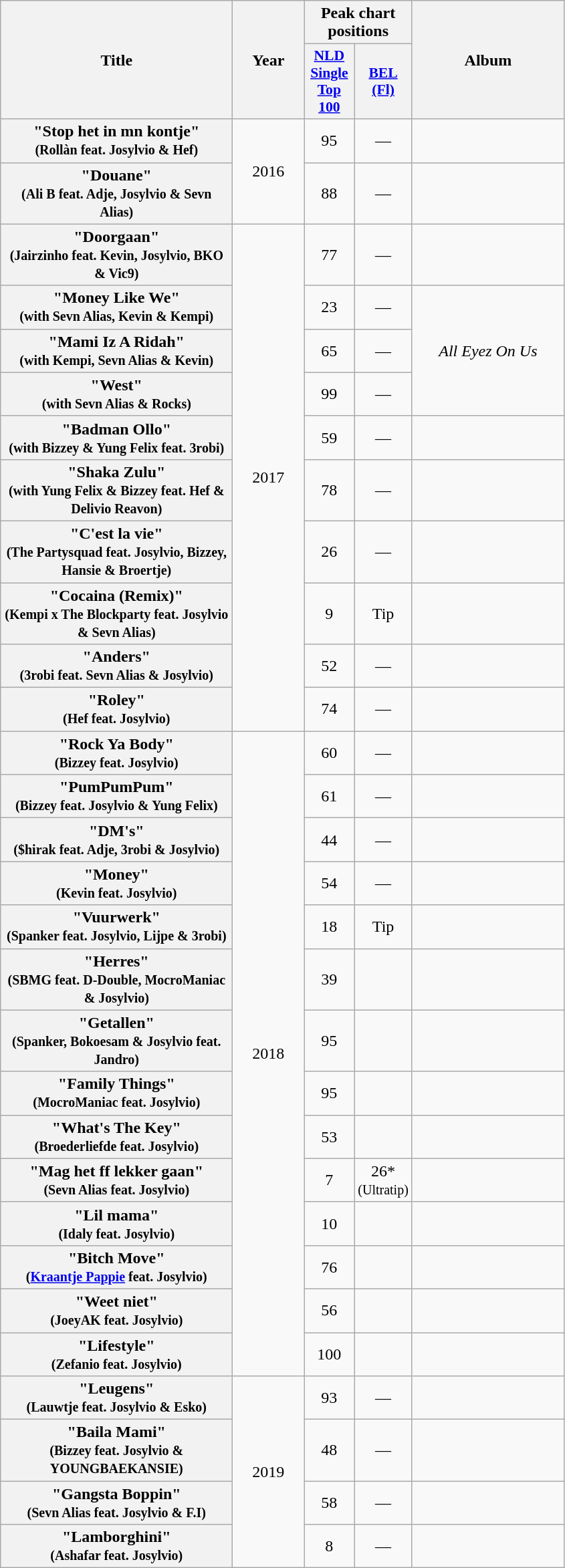<table class="wikitable plainrowheaders" style="text-align:center;">
<tr>
<th scope="col" rowspan="2" style="width:14em;">Title</th>
<th scope="col" rowspan="2" style="width:4em;">Year</th>
<th scope="col" colspan="2">Peak chart positions</th>
<th scope="col" rowspan="2" style="width:9em;">Album</th>
</tr>
<tr>
<th scope="col" style="width:3em;font-size:90%;"><a href='#'>NLD <br>Single <br>Top 100</a><br></th>
<th scope="col" style="width:3em;font-size:90%;"><a href='#'>BEL<br>(Fl)</a><br></th>
</tr>
<tr>
<th scope="row">"Stop het in mn kontje"<br><small>(Rollàn feat. Josylvio & Hef)</small></th>
<td rowspan=2>2016</td>
<td>95</td>
<td>—</td>
<td></td>
</tr>
<tr>
<th scope="row">"Douane"<br><small>(Ali B feat. Adje, Josylvio & Sevn Alias)</small></th>
<td>88</td>
<td>—</td>
<td></td>
</tr>
<tr>
<th scope="row">"Doorgaan"<br><small>(Jairzinho feat. Kevin, Josylvio, BKO & Vic9)</small></th>
<td rowspan=10>2017</td>
<td>77</td>
<td>—</td>
<td></td>
</tr>
<tr>
<th scope="row">"Money Like We"<br><small>(with Sevn Alias, Kevin & Kempi)</small></th>
<td>23</td>
<td>—</td>
<td rowspan=3><em>All Eyez On Us</em></td>
</tr>
<tr>
<th scope="row">"Mami Iz A Ridah"<br><small>(with Kempi, Sevn Alias & Kevin)</small></th>
<td>65</td>
<td>—</td>
</tr>
<tr>
<th scope="row">"West"<br><small>(with Sevn Alias & Rocks)</small></th>
<td>99</td>
<td>—</td>
</tr>
<tr>
<th scope="row">"Badman Ollo"<br><small>(with Bizzey & Yung Felix feat. 3robi)</small></th>
<td>59</td>
<td>—</td>
<td></td>
</tr>
<tr>
<th scope="row">"Shaka Zulu"<br><small>(with Yung Felix & Bizzey feat. Hef & Delivio Reavon)</small></th>
<td>78</td>
<td>—</td>
<td></td>
</tr>
<tr>
<th scope="row">"C'est la vie"<br><small>(The Partysquad feat. Josylvio, Bizzey, Hansie & Broertje)</small></th>
<td>26</td>
<td>—</td>
<td></td>
</tr>
<tr>
<th scope="row">"Cocaina (Remix)"<br><small>(Kempi x The Blockparty feat. Josylvio & Sevn Alias)</small></th>
<td>9</td>
<td>Tip</td>
<td></td>
</tr>
<tr>
<th scope="row">"Anders"<br><small>(3robi feat. Sevn Alias & Josylvio)</small></th>
<td>52</td>
<td>—</td>
<td></td>
</tr>
<tr>
<th scope="row">"Roley"<br><small>(Hef feat. Josylvio)</small></th>
<td>74</td>
<td>—</td>
<td></td>
</tr>
<tr>
<th scope="row">"Rock Ya Body"<br><small>(Bizzey feat. Josylvio)</small></th>
<td rowspan=14>2018</td>
<td>60</td>
<td>—</td>
<td></td>
</tr>
<tr>
<th scope="row">"PumPumPum"<br><small>(Bizzey feat. Josylvio & Yung Felix)</small></th>
<td>61</td>
<td>—</td>
<td></td>
</tr>
<tr>
<th scope="row">"DM's"<br><small>($hirak feat. Adje, 3robi & Josylvio)</small></th>
<td>44</td>
<td>—</td>
<td></td>
</tr>
<tr>
<th scope="row">"Money"<br><small>(Kevin feat. Josylvio)</small></th>
<td>54</td>
<td>—</td>
<td></td>
</tr>
<tr>
<th scope="row">"Vuurwerk"<br><small>(Spanker feat. Josylvio, Lijpe & 3robi)</small></th>
<td>18</td>
<td>Tip</td>
<td></td>
</tr>
<tr>
<th scope="row">"Herres"<br><small>(SBMG feat. D-Double, MocroManiac & Josylvio)</small></th>
<td>39</td>
<td></td>
<td></td>
</tr>
<tr>
<th scope="row">"Getallen"<br><small>(Spanker, Bokoesam & Josylvio feat. Jandro)</small></th>
<td>95</td>
<td></td>
<td></td>
</tr>
<tr>
<th scope="row">"Family Things"<br><small>(MocroManiac feat. Josylvio)</small></th>
<td>95</td>
<td></td>
<td></td>
</tr>
<tr>
<th scope="row">"What's The Key"<br><small>(Broederliefde feat. Josylvio)</small></th>
<td>53</td>
<td></td>
<td></td>
</tr>
<tr>
<th scope="row">"Mag het ff lekker gaan"<br><small>(Sevn Alias feat. Josylvio)</small></th>
<td>7</td>
<td>26*<br><small>(Ultratip)</small></td>
<td></td>
</tr>
<tr>
<th scope="row">"Lil mama"<br><small>(Idaly feat. Josylvio)</small></th>
<td>10</td>
<td></td>
<td></td>
</tr>
<tr>
<th scope="row">"Bitch Move"<br><small>(<a href='#'>Kraantje Pappie</a> feat. Josylvio)</small></th>
<td>76</td>
<td></td>
<td></td>
</tr>
<tr>
<th scope="row">"Weet niet"<br><small>(JoeyAK feat. Josylvio)</small></th>
<td>56</td>
<td></td>
<td></td>
</tr>
<tr>
<th scope="row">"Lifestyle"<br><small>(Zefanio feat. Josylvio)</small></th>
<td>100</td>
<td></td>
<td></td>
</tr>
<tr>
<th scope="row">"Leugens"<br><small>(Lauwtje feat. Josylvio & Esko)</small></th>
<td rowspan=4>2019</td>
<td>93</td>
<td>—</td>
<td></td>
</tr>
<tr>
<th scope="row">"Baila Mami"<br><small>(Bizzey feat. Josylvio & YOUNGBAEKANSIE)</small></th>
<td>48</td>
<td>—</td>
<td></td>
</tr>
<tr>
<th scope="row">"Gangsta Boppin"<br><small>(Sevn Alias feat. Josylvio & F.I)</small></th>
<td>58</td>
<td>—</td>
<td></td>
</tr>
<tr>
<th scope="row">"Lamborghini"<br><small>(Ashafar feat. Josylvio)</small></th>
<td>8</td>
<td>—</td>
<td></td>
</tr>
</table>
